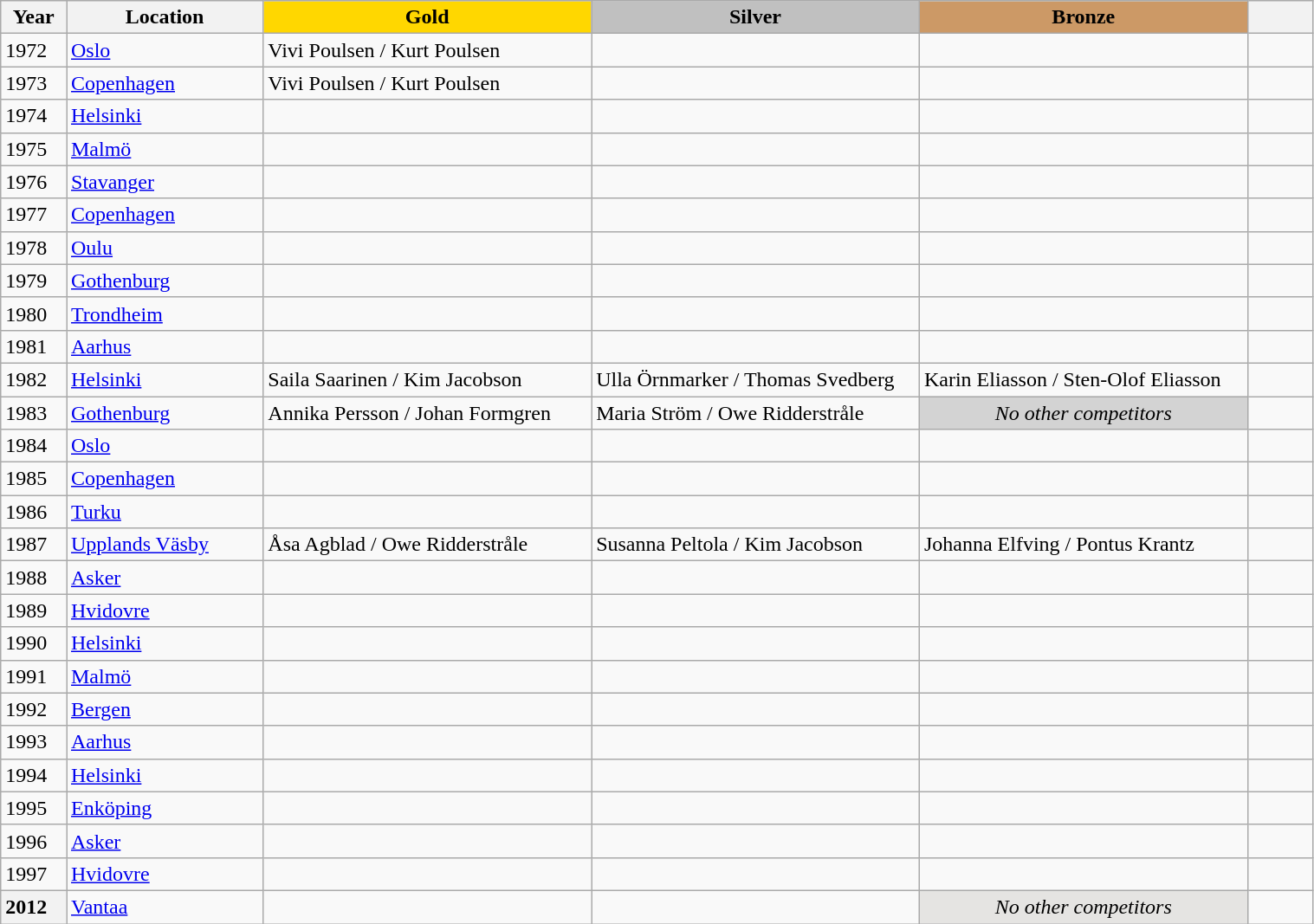<table class="wikitable unsortable" style="text-align:left; width:80%">
<tr>
<th scope="col" style="text-align:center; width:5%">Year</th>
<th scope="col" style="text-align:center; width:15%">Location</th>
<th scope="col" style="text-align:center; width:25%; background:gold">Gold</th>
<th scope="col" style="text-align:center; width:25%; background:silver">Silver</th>
<th scope="col" style="text-align:center; width:25%; background:#c96">Bronze</th>
<th scope="col" style="text-align:center; width:5%"></th>
</tr>
<tr>
<td>1972</td>
<td> <a href='#'>Oslo</a></td>
<td> Vivi Poulsen / Kurt Poulsen</td>
<td></td>
<td></td>
<td></td>
</tr>
<tr>
<td>1973</td>
<td> <a href='#'>Copenhagen</a></td>
<td> Vivi Poulsen / Kurt Poulsen</td>
<td></td>
<td></td>
<td></td>
</tr>
<tr>
<td>1974</td>
<td> <a href='#'>Helsinki</a></td>
<td></td>
<td></td>
<td></td>
<td></td>
</tr>
<tr>
<td>1975</td>
<td> <a href='#'>Malmö</a></td>
<td></td>
<td></td>
<td></td>
<td></td>
</tr>
<tr>
<td>1976</td>
<td> <a href='#'>Stavanger</a></td>
<td></td>
<td></td>
<td></td>
<td></td>
</tr>
<tr>
<td>1977</td>
<td> <a href='#'>Copenhagen</a></td>
<td></td>
<td></td>
<td></td>
<td></td>
</tr>
<tr>
<td>1978</td>
<td> <a href='#'>Oulu</a></td>
<td></td>
<td></td>
<td></td>
<td></td>
</tr>
<tr>
<td>1979</td>
<td> <a href='#'>Gothenburg</a></td>
<td></td>
<td></td>
<td></td>
<td></td>
</tr>
<tr>
<td>1980</td>
<td> <a href='#'>Trondheim</a></td>
<td></td>
<td></td>
<td></td>
<td></td>
</tr>
<tr>
<td>1981</td>
<td> <a href='#'>Aarhus</a></td>
<td></td>
<td></td>
<td></td>
<td></td>
</tr>
<tr>
<td>1982</td>
<td> <a href='#'>Helsinki</a></td>
<td> Saila Saarinen / Kim Jacobson</td>
<td> Ulla Örnmarker / Thomas Svedberg</td>
<td> Karin Eliasson / Sten-Olof Eliasson</td>
<td></td>
</tr>
<tr>
<td>1983</td>
<td> <a href='#'>Gothenburg</a></td>
<td> Annika Persson / Johan Formgren</td>
<td> Maria Ström / Owe Ridderstråle</td>
<td align=center bgcolor="lightgray"><em>No other competitors</em></td>
<td></td>
</tr>
<tr>
<td>1984</td>
<td> <a href='#'>Oslo</a></td>
<td></td>
<td></td>
<td></td>
<td></td>
</tr>
<tr>
<td>1985</td>
<td> <a href='#'>Copenhagen</a></td>
<td></td>
<td></td>
<td></td>
<td></td>
</tr>
<tr>
<td>1986</td>
<td> <a href='#'>Turku</a></td>
<td></td>
<td></td>
<td></td>
<td></td>
</tr>
<tr>
<td>1987</td>
<td> <a href='#'>Upplands Väsby</a></td>
<td> Åsa Agblad / Owe Ridderstråle</td>
<td> Susanna Peltola / Kim Jacobson</td>
<td> Johanna Elfving / Pontus Krantz</td>
<td></td>
</tr>
<tr>
<td>1988</td>
<td> <a href='#'>Asker</a></td>
<td></td>
<td></td>
<td></td>
<td></td>
</tr>
<tr>
<td>1989</td>
<td> <a href='#'>Hvidovre</a></td>
<td></td>
<td></td>
<td></td>
<td></td>
</tr>
<tr>
<td>1990</td>
<td> <a href='#'>Helsinki</a></td>
<td></td>
<td></td>
<td></td>
<td></td>
</tr>
<tr>
<td>1991</td>
<td> <a href='#'>Malmö</a></td>
<td></td>
<td></td>
<td></td>
<td></td>
</tr>
<tr>
<td>1992</td>
<td> <a href='#'>Bergen</a></td>
<td></td>
<td></td>
<td></td>
<td></td>
</tr>
<tr>
<td>1993</td>
<td> <a href='#'>Aarhus</a></td>
<td></td>
<td></td>
<td></td>
<td></td>
</tr>
<tr>
<td>1994</td>
<td> <a href='#'>Helsinki</a></td>
<td></td>
<td></td>
<td></td>
<td></td>
</tr>
<tr>
<td>1995</td>
<td> <a href='#'>Enköping</a></td>
<td></td>
<td></td>
<td></td>
<td></td>
</tr>
<tr>
<td>1996</td>
<td> <a href='#'>Asker</a></td>
<td></td>
<td></td>
<td></td>
<td></td>
</tr>
<tr>
<td>1997</td>
<td> <a href='#'>Hvidovre</a></td>
<td></td>
<td></td>
<td></td>
<td></td>
</tr>
<tr>
<th scope="row" style="text-align:left">2012</th>
<td> <a href='#'>Vantaa</a></td>
<td></td>
<td></td>
<td align=center bgcolor="e5e4e2"><em>No other competitors</em></td>
<td></td>
</tr>
</table>
